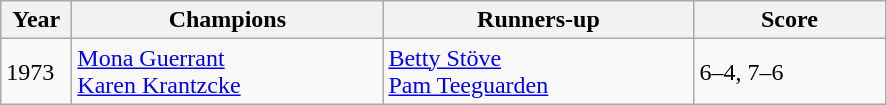<table class="wikitable">
<tr>
<th style="width:40px">Year</th>
<th style="width:200px">Champions</th>
<th style="width:200px">Runners-up</th>
<th style="width:120px" class="unsortable">Score</th>
</tr>
<tr>
<td>1973</td>
<td> <a href='#'>Mona Guerrant</a> <br>  <a href='#'>Karen Krantzcke</a></td>
<td> <a href='#'>Betty Stöve</a> <br>  <a href='#'>Pam Teeguarden</a></td>
<td>6–4, 7–6</td>
</tr>
</table>
